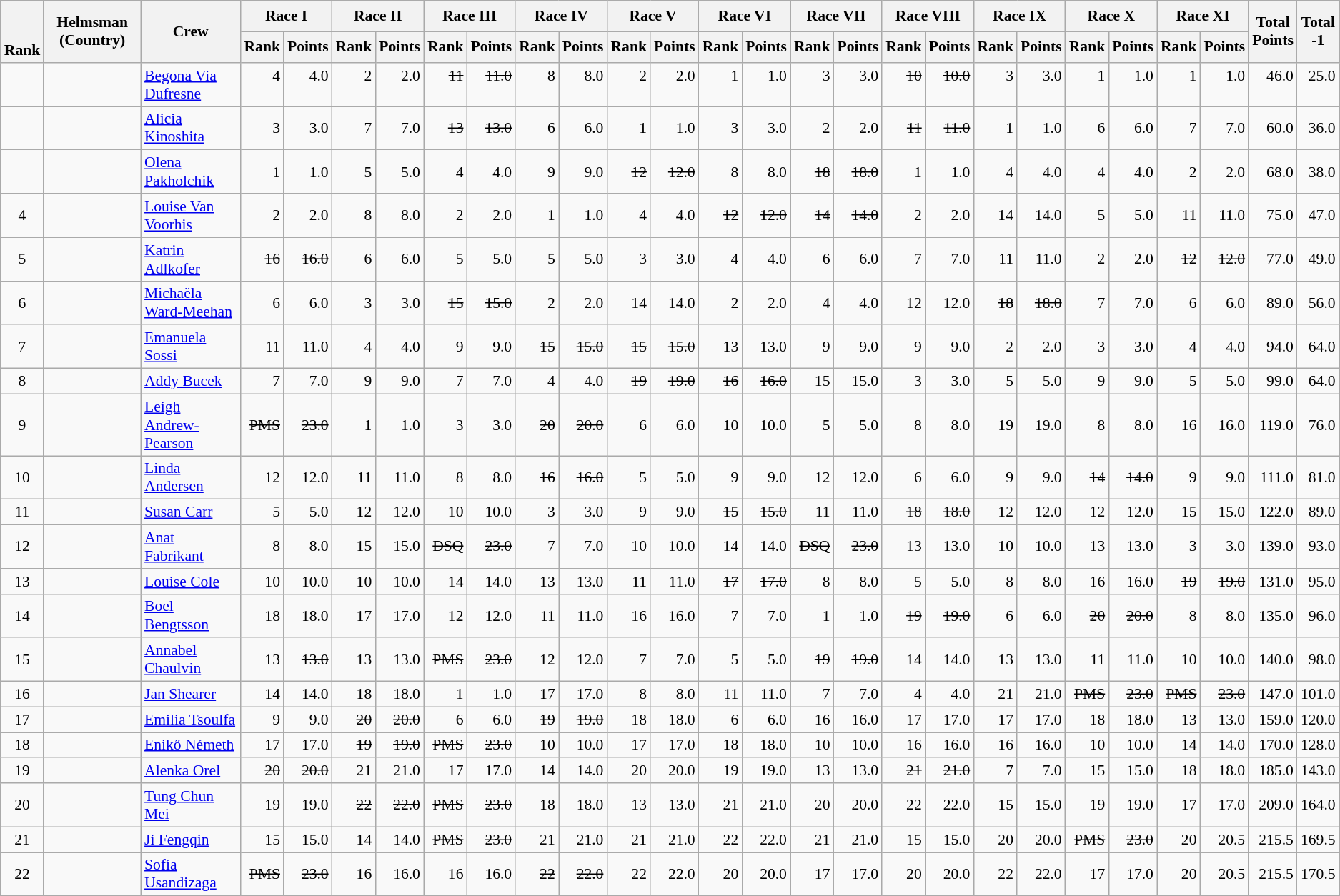<table class="wikitable" style="text-align:right; font-size:90%">
<tr>
<th rowspan="2"> <br>  <br> Rank</th>
<th rowspan="2">Helmsman (Country)</th>
<th rowspan="2">Crew</th>
<th colspan="2">Race I</th>
<th colspan="2">Race II</th>
<th colspan="2">Race III</th>
<th colspan="2">Race IV</th>
<th colspan="2">Race V</th>
<th colspan="2">Race VI</th>
<th colspan="2">Race VII</th>
<th colspan="2">Race VIII</th>
<th colspan="2">Race IX</th>
<th colspan="2">Race X</th>
<th colspan="2">Race XI</th>
<th rowspan="2">Total <br>Points <br></th>
<th rowspan="2">Total<br>-1<br></th>
</tr>
<tr>
<th>Rank</th>
<th>Points</th>
<th>Rank</th>
<th>Points</th>
<th>Rank</th>
<th>Points</th>
<th>Rank</th>
<th>Points</th>
<th>Rank</th>
<th>Points</th>
<th>Rank</th>
<th>Points</th>
<th>Rank</th>
<th>Points</th>
<th>Rank</th>
<th>Points</th>
<th>Rank</th>
<th>Points</th>
<th>Rank</th>
<th>Points</th>
<th>Rank</th>
<th>Points</th>
</tr>
<tr style="vertical-align:top;">
<td align=center></td>
<td align=left></td>
<td align=left><a href='#'>Begona Via Dufresne</a></td>
<td>4</td>
<td>4.0</td>
<td>2</td>
<td>2.0</td>
<td><s>11</s></td>
<td><s>11.0</s></td>
<td>8</td>
<td>8.0</td>
<td>2</td>
<td>2.0</td>
<td>1</td>
<td>1.0</td>
<td>3</td>
<td>3.0</td>
<td><s>10</s></td>
<td><s>10.0</s></td>
<td>3</td>
<td>3.0</td>
<td>1</td>
<td>1.0</td>
<td>1</td>
<td>1.0</td>
<td>46.0</td>
<td>25.0</td>
</tr>
<tr>
<td align=center></td>
<td align=left></td>
<td align=left><a href='#'>Alicia Kinoshita</a></td>
<td>3</td>
<td>3.0</td>
<td>7</td>
<td>7.0</td>
<td><s>13</s></td>
<td><s>13.0</s></td>
<td>6</td>
<td>6.0</td>
<td>1</td>
<td>1.0</td>
<td>3</td>
<td>3.0</td>
<td>2</td>
<td>2.0</td>
<td><s>11</s></td>
<td><s>11.0</s></td>
<td>1</td>
<td>1.0</td>
<td>6</td>
<td>6.0</td>
<td>7</td>
<td>7.0</td>
<td>60.0</td>
<td>36.0</td>
</tr>
<tr>
<td align=center></td>
<td align=left></td>
<td align=left><a href='#'>Olena Pakholchik</a></td>
<td>1</td>
<td>1.0</td>
<td>5</td>
<td>5.0</td>
<td>4</td>
<td>4.0</td>
<td>9</td>
<td>9.0</td>
<td><s>12</s></td>
<td><s>12.0</s></td>
<td>8</td>
<td>8.0</td>
<td><s>18</s></td>
<td><s>18.0</s></td>
<td>1</td>
<td>1.0</td>
<td>4</td>
<td>4.0</td>
<td>4</td>
<td>4.0</td>
<td>2</td>
<td>2.0</td>
<td>68.0</td>
<td>38.0</td>
</tr>
<tr>
<td align=center>4</td>
<td align=left></td>
<td align=left><a href='#'>Louise Van Voorhis</a></td>
<td>2</td>
<td>2.0</td>
<td>8</td>
<td>8.0</td>
<td>2</td>
<td>2.0</td>
<td>1</td>
<td>1.0</td>
<td>4</td>
<td>4.0</td>
<td><s>12</s></td>
<td><s>12.0</s></td>
<td><s>14</s></td>
<td><s>14.0</s></td>
<td>2</td>
<td>2.0</td>
<td>14</td>
<td>14.0</td>
<td>5</td>
<td>5.0</td>
<td>11</td>
<td>11.0</td>
<td>75.0</td>
<td>47.0</td>
</tr>
<tr>
<td align=center>5</td>
<td align=left></td>
<td align=left><a href='#'>Katrin Adlkofer</a></td>
<td><s>16</s></td>
<td><s>16.0</s></td>
<td>6</td>
<td>6.0</td>
<td>5</td>
<td>5.0</td>
<td>5</td>
<td>5.0</td>
<td>3</td>
<td>3.0</td>
<td>4</td>
<td>4.0</td>
<td>6</td>
<td>6.0</td>
<td>7</td>
<td>7.0</td>
<td>11</td>
<td>11.0</td>
<td>2</td>
<td>2.0</td>
<td><s>12</s></td>
<td><s>12.0</s></td>
<td>77.0</td>
<td>49.0</td>
</tr>
<tr>
<td align=center>6</td>
<td align=left></td>
<td align=left><a href='#'>Michaëla Ward-Meehan</a></td>
<td>6</td>
<td>6.0</td>
<td>3</td>
<td>3.0</td>
<td><s>15</s></td>
<td><s>15.0</s></td>
<td>2</td>
<td>2.0</td>
<td>14</td>
<td>14.0</td>
<td>2</td>
<td>2.0</td>
<td>4</td>
<td>4.0</td>
<td>12</td>
<td>12.0</td>
<td><s>18</s></td>
<td><s>18.0</s></td>
<td>7</td>
<td>7.0</td>
<td>6</td>
<td>6.0</td>
<td>89.0</td>
<td>56.0</td>
</tr>
<tr>
<td align=center>7</td>
<td align=left></td>
<td align=left><a href='#'>Emanuela Sossi</a></td>
<td>11</td>
<td>11.0</td>
<td>4</td>
<td>4.0</td>
<td>9</td>
<td>9.0</td>
<td><s>15</s></td>
<td><s>15.0</s></td>
<td><s>15</s></td>
<td><s>15.0</s></td>
<td>13</td>
<td>13.0</td>
<td>9</td>
<td>9.0</td>
<td>9</td>
<td>9.0</td>
<td>2</td>
<td>2.0</td>
<td>3</td>
<td>3.0</td>
<td>4</td>
<td>4.0</td>
<td>94.0</td>
<td>64.0</td>
</tr>
<tr>
<td align=center>8</td>
<td align=left></td>
<td align="left"><a href='#'>Addy Bucek</a></td>
<td>7</td>
<td>7.0</td>
<td>9</td>
<td>9.0</td>
<td>7</td>
<td>7.0</td>
<td>4</td>
<td>4.0</td>
<td><s>19</s></td>
<td><s>19.0</s></td>
<td><s>16</s></td>
<td><s>16.0</s></td>
<td>15</td>
<td>15.0</td>
<td>3</td>
<td>3.0</td>
<td>5</td>
<td>5.0</td>
<td>9</td>
<td>9.0</td>
<td>5</td>
<td>5.0</td>
<td>99.0</td>
<td>64.0</td>
</tr>
<tr>
<td align=center>9</td>
<td align=left></td>
<td align=left><a href='#'>Leigh Andrew-Pearson</a></td>
<td><s>PMS</s></td>
<td><s>23.0</s></td>
<td>1</td>
<td>1.0</td>
<td>3</td>
<td>3.0</td>
<td><s>20</s></td>
<td><s>20.0</s></td>
<td>6</td>
<td>6.0</td>
<td>10</td>
<td>10.0</td>
<td>5</td>
<td>5.0</td>
<td>8</td>
<td>8.0</td>
<td>19</td>
<td>19.0</td>
<td>8</td>
<td>8.0</td>
<td>16</td>
<td>16.0</td>
<td>119.0</td>
<td>76.0</td>
</tr>
<tr>
<td align=center>10</td>
<td align=left></td>
<td align=left><a href='#'>Linda Andersen</a></td>
<td>12</td>
<td>12.0</td>
<td>11</td>
<td>11.0</td>
<td>8</td>
<td>8.0</td>
<td><s>16</s></td>
<td><s>16.0</s></td>
<td>5</td>
<td>5.0</td>
<td>9</td>
<td>9.0</td>
<td>12</td>
<td>12.0</td>
<td>6</td>
<td>6.0</td>
<td>9</td>
<td>9.0</td>
<td><s>14</s></td>
<td><s>14.0</s></td>
<td>9</td>
<td>9.0</td>
<td>111.0</td>
<td>81.0</td>
</tr>
<tr>
<td align=center>11</td>
<td align=left></td>
<td align=left><a href='#'>Susan Carr</a></td>
<td>5</td>
<td>5.0</td>
<td>12</td>
<td>12.0</td>
<td>10</td>
<td>10.0</td>
<td>3</td>
<td>3.0</td>
<td>9</td>
<td>9.0</td>
<td><s>15</s></td>
<td><s>15.0</s></td>
<td>11</td>
<td>11.0</td>
<td><s>18</s></td>
<td><s>18.0</s></td>
<td>12</td>
<td>12.0</td>
<td>12</td>
<td>12.0</td>
<td>15</td>
<td>15.0</td>
<td>122.0</td>
<td>89.0</td>
</tr>
<tr>
<td align=center>12</td>
<td align=left></td>
<td align=left><a href='#'>Anat Fabrikant</a></td>
<td>8</td>
<td>8.0</td>
<td>15</td>
<td>15.0</td>
<td><s>DSQ</s></td>
<td><s>23.0</s></td>
<td>7</td>
<td>7.0</td>
<td>10</td>
<td>10.0</td>
<td>14</td>
<td>14.0</td>
<td><s>DSQ</s></td>
<td><s>23.0</s></td>
<td>13</td>
<td>13.0</td>
<td>10</td>
<td>10.0</td>
<td>13</td>
<td>13.0</td>
<td>3</td>
<td>3.0</td>
<td>139.0</td>
<td>93.0</td>
</tr>
<tr>
<td align=center>13</td>
<td align=left></td>
<td align=left><a href='#'>Louise Cole</a></td>
<td>10</td>
<td>10.0</td>
<td>10</td>
<td>10.0</td>
<td>14</td>
<td>14.0</td>
<td>13</td>
<td>13.0</td>
<td>11</td>
<td>11.0</td>
<td><s>17</s></td>
<td><s>17.0</s></td>
<td>8</td>
<td>8.0</td>
<td>5</td>
<td>5.0</td>
<td>8</td>
<td>8.0</td>
<td>16</td>
<td>16.0</td>
<td><s>19</s></td>
<td><s>19.0</s></td>
<td>131.0</td>
<td>95.0</td>
</tr>
<tr>
<td align=center>14</td>
<td align=left></td>
<td align=left><a href='#'>Boel Bengtsson</a></td>
<td>18</td>
<td>18.0</td>
<td>17</td>
<td>17.0</td>
<td>12</td>
<td>12.0</td>
<td>11</td>
<td>11.0</td>
<td>16</td>
<td>16.0</td>
<td>7</td>
<td>7.0</td>
<td>1</td>
<td>1.0</td>
<td><s>19</s></td>
<td><s>19.0</s></td>
<td>6</td>
<td>6.0</td>
<td><s>20</s></td>
<td><s>20.0</s></td>
<td>8</td>
<td>8.0</td>
<td>135.0</td>
<td>96.0</td>
</tr>
<tr>
<td align=center>15</td>
<td align=left></td>
<td align=left><a href='#'>Annabel Chaulvin</a></td>
<td>13</td>
<td><s>13.0</s></td>
<td>13</td>
<td>13.0</td>
<td><s>PMS</s></td>
<td><s>23.0</s></td>
<td>12</td>
<td>12.0</td>
<td>7</td>
<td>7.0</td>
<td>5</td>
<td>5.0</td>
<td><s>19</s></td>
<td><s>19.0</s></td>
<td>14</td>
<td>14.0</td>
<td>13</td>
<td>13.0</td>
<td>11</td>
<td>11.0</td>
<td>10</td>
<td>10.0</td>
<td>140.0</td>
<td>98.0</td>
</tr>
<tr>
<td align=center>16</td>
<td align=left></td>
<td align=left><a href='#'>Jan Shearer</a></td>
<td>14</td>
<td>14.0</td>
<td>18</td>
<td>18.0</td>
<td>1</td>
<td>1.0</td>
<td>17</td>
<td>17.0</td>
<td>8</td>
<td>8.0</td>
<td>11</td>
<td>11.0</td>
<td>7</td>
<td>7.0</td>
<td>4</td>
<td>4.0</td>
<td>21</td>
<td>21.0</td>
<td><s>PMS</s></td>
<td><s>23.0</s></td>
<td><s>PMS</s></td>
<td><s>23.0</s></td>
<td>147.0</td>
<td>101.0</td>
</tr>
<tr>
<td align=center>17</td>
<td align=left></td>
<td align=left><a href='#'>Emilia Tsoulfa</a></td>
<td>9</td>
<td>9.0</td>
<td><s>20</s></td>
<td><s>20.0</s></td>
<td>6</td>
<td>6.0</td>
<td><s>19</s></td>
<td><s>19.0</s></td>
<td>18</td>
<td>18.0</td>
<td>6</td>
<td>6.0</td>
<td>16</td>
<td>16.0</td>
<td>17</td>
<td>17.0</td>
<td>17</td>
<td>17.0</td>
<td>18</td>
<td>18.0</td>
<td>13</td>
<td>13.0</td>
<td>159.0</td>
<td>120.0</td>
</tr>
<tr>
<td align=center>18</td>
<td align=left></td>
<td align=left><a href='#'>Enikő Németh</a></td>
<td>17</td>
<td>17.0</td>
<td><s>19</s></td>
<td><s>19.0</s></td>
<td><s>PMS</s></td>
<td><s>23.0</s></td>
<td>10</td>
<td>10.0</td>
<td>17</td>
<td>17.0</td>
<td>18</td>
<td>18.0</td>
<td>10</td>
<td>10.0</td>
<td>16</td>
<td>16.0</td>
<td>16</td>
<td>16.0</td>
<td>10</td>
<td>10.0</td>
<td>14</td>
<td>14.0</td>
<td>170.0</td>
<td>128.0</td>
</tr>
<tr>
<td align=center>19</td>
<td align=left></td>
<td align=left><a href='#'>Alenka Orel</a></td>
<td><s>20</s></td>
<td><s>20.0</s></td>
<td>21</td>
<td>21.0</td>
<td>17</td>
<td>17.0</td>
<td>14</td>
<td>14.0</td>
<td>20</td>
<td>20.0</td>
<td>19</td>
<td>19.0</td>
<td>13</td>
<td>13.0</td>
<td><s>21</s></td>
<td><s>21.0</s></td>
<td>7</td>
<td>7.0</td>
<td>15</td>
<td>15.0</td>
<td>18</td>
<td>18.0</td>
<td>185.0</td>
<td>143.0</td>
</tr>
<tr>
<td align=center>20</td>
<td align=left></td>
<td align=left><a href='#'>Tung Chun Mei</a></td>
<td>19</td>
<td>19.0</td>
<td><s>22</s></td>
<td><s>22.0</s></td>
<td><s>PMS</s></td>
<td><s>23.0</s></td>
<td>18</td>
<td>18.0</td>
<td>13</td>
<td>13.0</td>
<td>21</td>
<td>21.0</td>
<td>20</td>
<td>20.0</td>
<td>22</td>
<td>22.0</td>
<td>15</td>
<td>15.0</td>
<td>19</td>
<td>19.0</td>
<td>17</td>
<td>17.0</td>
<td>209.0</td>
<td>164.0</td>
</tr>
<tr>
<td align=center>21</td>
<td align=left></td>
<td align=left><a href='#'>Ji Fengqin</a></td>
<td>15</td>
<td>15.0</td>
<td>14</td>
<td>14.0</td>
<td><s>PMS</s></td>
<td><s>23.0</s></td>
<td>21</td>
<td>21.0</td>
<td>21</td>
<td>21.0</td>
<td>22</td>
<td>22.0</td>
<td>21</td>
<td>21.0</td>
<td>15</td>
<td>15.0</td>
<td>20</td>
<td>20.0</td>
<td><s>PMS</s></td>
<td><s>23.0</s></td>
<td>20</td>
<td>20.5</td>
<td>215.5</td>
<td>169.5</td>
</tr>
<tr>
<td align=center>22</td>
<td align=left></td>
<td align=left><a href='#'>Sofía Usandizaga</a></td>
<td><s>PMS</s></td>
<td><s>23.0</s></td>
<td>16</td>
<td>16.0</td>
<td>16</td>
<td>16.0</td>
<td><s>22</s></td>
<td><s>22.0</s></td>
<td>22</td>
<td>22.0</td>
<td>20</td>
<td>20.0</td>
<td>17</td>
<td>17.0</td>
<td>20</td>
<td>20.0</td>
<td>22</td>
<td>22.0</td>
<td>17</td>
<td>17.0</td>
<td>20</td>
<td>20.5</td>
<td>215.5</td>
<td>170.5</td>
</tr>
<tr>
</tr>
</table>
